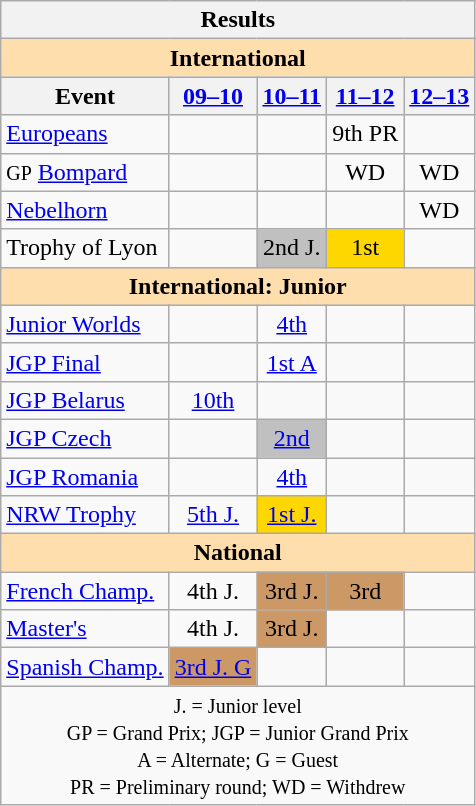<table class="wikitable" style="text-align:center">
<tr>
<th colspan=5 align=center><strong>Results</strong></th>
</tr>
<tr>
<th style="background-color: #ffdead; " colspan=5 align=center><strong>International</strong></th>
</tr>
<tr>
<th>Event</th>
<th><a href='#'>09–10</a></th>
<th><a href='#'>10–11</a></th>
<th><a href='#'>11–12</a></th>
<th><a href='#'>12–13</a></th>
</tr>
<tr>
<td align=left><a href='#'>Europeans</a></td>
<td></td>
<td></td>
<td>9th PR</td>
<td></td>
</tr>
<tr>
<td align=left><small>GP</small> <a href='#'>Bompard</a></td>
<td></td>
<td></td>
<td>WD</td>
<td>WD</td>
</tr>
<tr>
<td align=left><a href='#'>Nebelhorn</a></td>
<td></td>
<td></td>
<td></td>
<td>WD</td>
</tr>
<tr>
<td align=left>Trophy of Lyon</td>
<td></td>
<td bgcolor=silver>2nd J.</td>
<td bgcolor=gold>1st</td>
<td></td>
</tr>
<tr>
<th style="background-color: #ffdead; " colspan=5 align=center><strong>International: Junior</strong></th>
</tr>
<tr>
<td align=left><a href='#'>Junior Worlds</a></td>
<td></td>
<td><a href='#'>4th</a></td>
<td></td>
<td></td>
</tr>
<tr>
<td align=left><a href='#'>JGP Final</a></td>
<td></td>
<td><a href='#'>1st A</a></td>
<td></td>
<td></td>
</tr>
<tr>
<td align=left><a href='#'>JGP Belarus</a></td>
<td><a href='#'>10th</a></td>
<td></td>
<td></td>
<td></td>
</tr>
<tr>
<td align=left><a href='#'>JGP Czech</a></td>
<td></td>
<td bgcolor=silver><a href='#'>2nd</a></td>
<td></td>
<td></td>
</tr>
<tr>
<td align=left><a href='#'>JGP Romania</a></td>
<td></td>
<td><a href='#'>4th</a></td>
<td></td>
<td></td>
</tr>
<tr>
<td align=left><a href='#'>NRW Trophy</a></td>
<td><a href='#'>5th J.</a></td>
<td bgcolor=gold><a href='#'>1st J.</a></td>
<td></td>
<td></td>
</tr>
<tr>
<th style="background-color: #ffdead; " colspan=5 align=center><strong>National</strong></th>
</tr>
<tr>
<td align=left><a href='#'>French Champ.</a></td>
<td>4th J.</td>
<td bgcolor=cc9966>3rd J.</td>
<td bgcolor=cc9966>3rd</td>
<td></td>
</tr>
<tr>
<td align=left><a href='#'>Master's</a></td>
<td>4th J.</td>
<td bgcolor=cc9966>3rd J.</td>
<td></td>
<td></td>
</tr>
<tr>
<td align=left><a href='#'>Spanish Champ.</a></td>
<td bgcolor=cc9966><a href='#'>3rd J. G</a></td>
<td></td>
<td></td>
<td></td>
</tr>
<tr>
<td colspan=5 align=center><small> J. = Junior level <br> GP = Grand Prix; JGP = Junior Grand Prix <br> A = Alternate; G = Guest <br> PR = Preliminary round; WD = Withdrew </small></td>
</tr>
</table>
